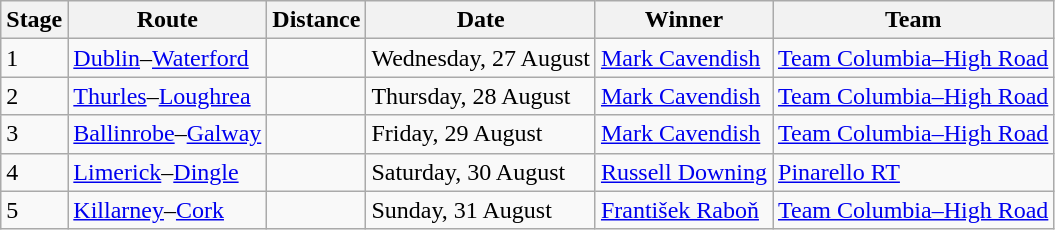<table class="wikitable">
<tr>
<th>Stage</th>
<th>Route</th>
<th>Distance</th>
<th>Date</th>
<th>Winner</th>
<th>Team</th>
</tr>
<tr>
<td>1</td>
<td><a href='#'>Dublin</a>–<a href='#'>Waterford</a></td>
<td></td>
<td>Wednesday, 27 August</td>
<td> <a href='#'>Mark Cavendish</a></td>
<td><a href='#'>Team Columbia–High Road</a></td>
</tr>
<tr>
<td>2</td>
<td><a href='#'>Thurles</a>–<a href='#'>Loughrea</a></td>
<td></td>
<td>Thursday, 28 August</td>
<td> <a href='#'>Mark Cavendish</a></td>
<td><a href='#'>Team Columbia–High Road</a></td>
</tr>
<tr>
<td>3</td>
<td><a href='#'>Ballinrobe</a>–<a href='#'>Galway</a></td>
<td></td>
<td>Friday, 29 August</td>
<td> <a href='#'>Mark Cavendish</a></td>
<td><a href='#'>Team Columbia–High Road</a></td>
</tr>
<tr>
<td>4</td>
<td><a href='#'>Limerick</a>–<a href='#'>Dingle</a></td>
<td></td>
<td>Saturday, 30 August</td>
<td> <a href='#'>Russell Downing</a></td>
<td><a href='#'>Pinarello RT</a></td>
</tr>
<tr>
<td>5</td>
<td><a href='#'>Killarney</a>–<a href='#'>Cork</a></td>
<td></td>
<td>Sunday, 31 August</td>
<td> <a href='#'>František Raboň</a></td>
<td><a href='#'>Team Columbia–High Road</a></td>
</tr>
</table>
